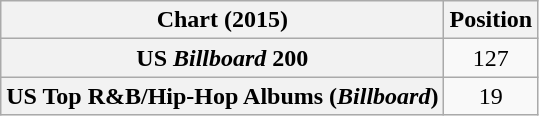<table class="wikitable sortable plainrowheaders" style="text-align:center">
<tr>
<th scope="col">Chart (2015)</th>
<th scope="col">Position</th>
</tr>
<tr>
<th scope="row">US <em>Billboard</em> 200</th>
<td>127</td>
</tr>
<tr>
<th scope="row">US Top R&B/Hip-Hop Albums (<em>Billboard</em>)</th>
<td>19</td>
</tr>
</table>
